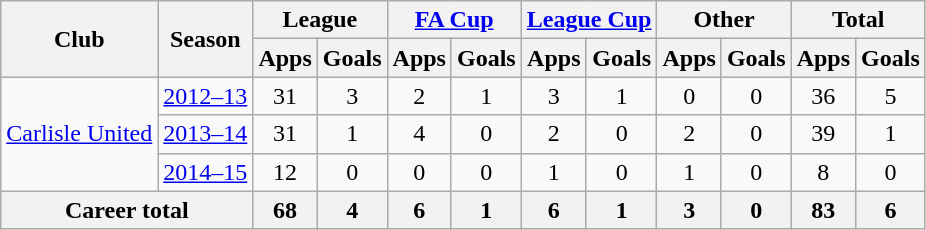<table class="wikitable" style="text-align: center;">
<tr>
<th rowspan="2">Club</th>
<th rowspan="2">Season</th>
<th colspan="2">League</th>
<th colspan="2"><a href='#'>FA Cup</a></th>
<th colspan="2"><a href='#'>League Cup</a></th>
<th colspan="2">Other</th>
<th colspan="2">Total</th>
</tr>
<tr>
<th>Apps</th>
<th>Goals</th>
<th>Apps</th>
<th>Goals</th>
<th>Apps</th>
<th>Goals</th>
<th>Apps</th>
<th>Goals</th>
<th>Apps</th>
<th>Goals</th>
</tr>
<tr>
<td rowspan="3" valign="center"><a href='#'>Carlisle United</a></td>
<td><a href='#'>2012–13</a></td>
<td>31</td>
<td>3</td>
<td>2</td>
<td>1</td>
<td>3</td>
<td>1</td>
<td>0</td>
<td>0</td>
<td>36</td>
<td>5</td>
</tr>
<tr>
<td><a href='#'>2013–14</a></td>
<td>31</td>
<td>1</td>
<td>4</td>
<td>0</td>
<td>2</td>
<td>0</td>
<td>2</td>
<td>0</td>
<td>39</td>
<td>1</td>
</tr>
<tr>
<td><a href='#'>2014–15</a></td>
<td>12</td>
<td>0</td>
<td>0</td>
<td>0</td>
<td>1</td>
<td>0</td>
<td>1</td>
<td>0</td>
<td>8</td>
<td>0</td>
</tr>
<tr>
<th colspan="2">Career total</th>
<th>68</th>
<th>4</th>
<th>6</th>
<th>1</th>
<th>6</th>
<th>1</th>
<th>3</th>
<th>0</th>
<th>83</th>
<th>6</th>
</tr>
</table>
